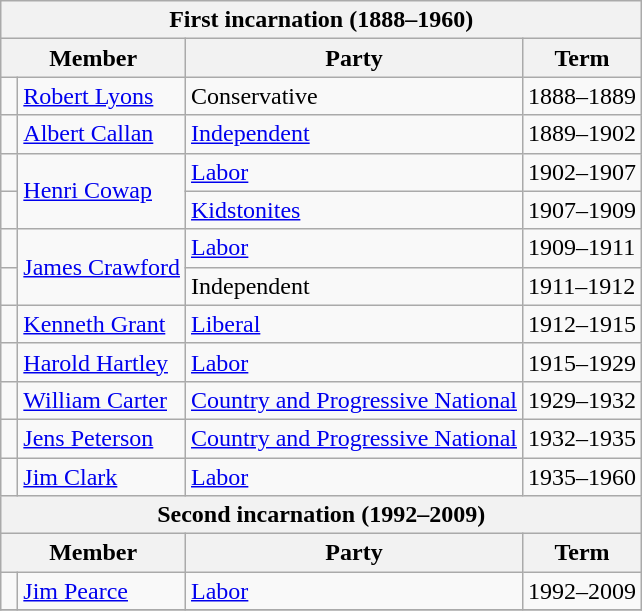<table class="wikitable">
<tr>
<th colspan="4">First incarnation (1888–1960)</th>
</tr>
<tr>
<th colspan="2">Member</th>
<th>Party</th>
<th>Term</th>
</tr>
<tr>
<td> </td>
<td><a href='#'>Robert Lyons</a></td>
<td>Conservative</td>
<td>1888–1889</td>
</tr>
<tr>
<td> </td>
<td><a href='#'>Albert Callan</a></td>
<td><a href='#'>Independent</a></td>
<td>1889–1902</td>
</tr>
<tr>
<td> </td>
<td rowspan=2><a href='#'>Henri Cowap</a></td>
<td><a href='#'>Labor</a></td>
<td>1902–1907</td>
</tr>
<tr>
<td> </td>
<td><a href='#'>Kidstonites</a></td>
<td>1907–1909</td>
</tr>
<tr>
<td> </td>
<td rowspan=2><a href='#'>James Crawford</a></td>
<td><a href='#'>Labor</a></td>
<td>1909–1911</td>
</tr>
<tr>
<td> </td>
<td>Independent</td>
<td>1911–1912</td>
</tr>
<tr>
<td> </td>
<td><a href='#'>Kenneth Grant</a></td>
<td><a href='#'>Liberal</a></td>
<td>1912–1915</td>
</tr>
<tr>
<td> </td>
<td><a href='#'>Harold Hartley</a></td>
<td><a href='#'>Labor</a></td>
<td>1915–1929</td>
</tr>
<tr>
<td> </td>
<td><a href='#'>William Carter</a></td>
<td><a href='#'>Country and Progressive National</a></td>
<td>1929–1932</td>
</tr>
<tr>
<td> </td>
<td><a href='#'>Jens Peterson</a></td>
<td><a href='#'>Country and Progressive National</a></td>
<td>1932–1935</td>
</tr>
<tr>
<td> </td>
<td><a href='#'>Jim Clark</a></td>
<td><a href='#'>Labor</a></td>
<td>1935–1960</td>
</tr>
<tr>
<th colspan="4">Second incarnation (1992–2009)</th>
</tr>
<tr>
<th colspan="2">Member</th>
<th>Party</th>
<th>Term</th>
</tr>
<tr>
<td> </td>
<td><a href='#'>Jim Pearce</a></td>
<td><a href='#'>Labor</a></td>
<td>1992–2009</td>
</tr>
<tr>
</tr>
</table>
